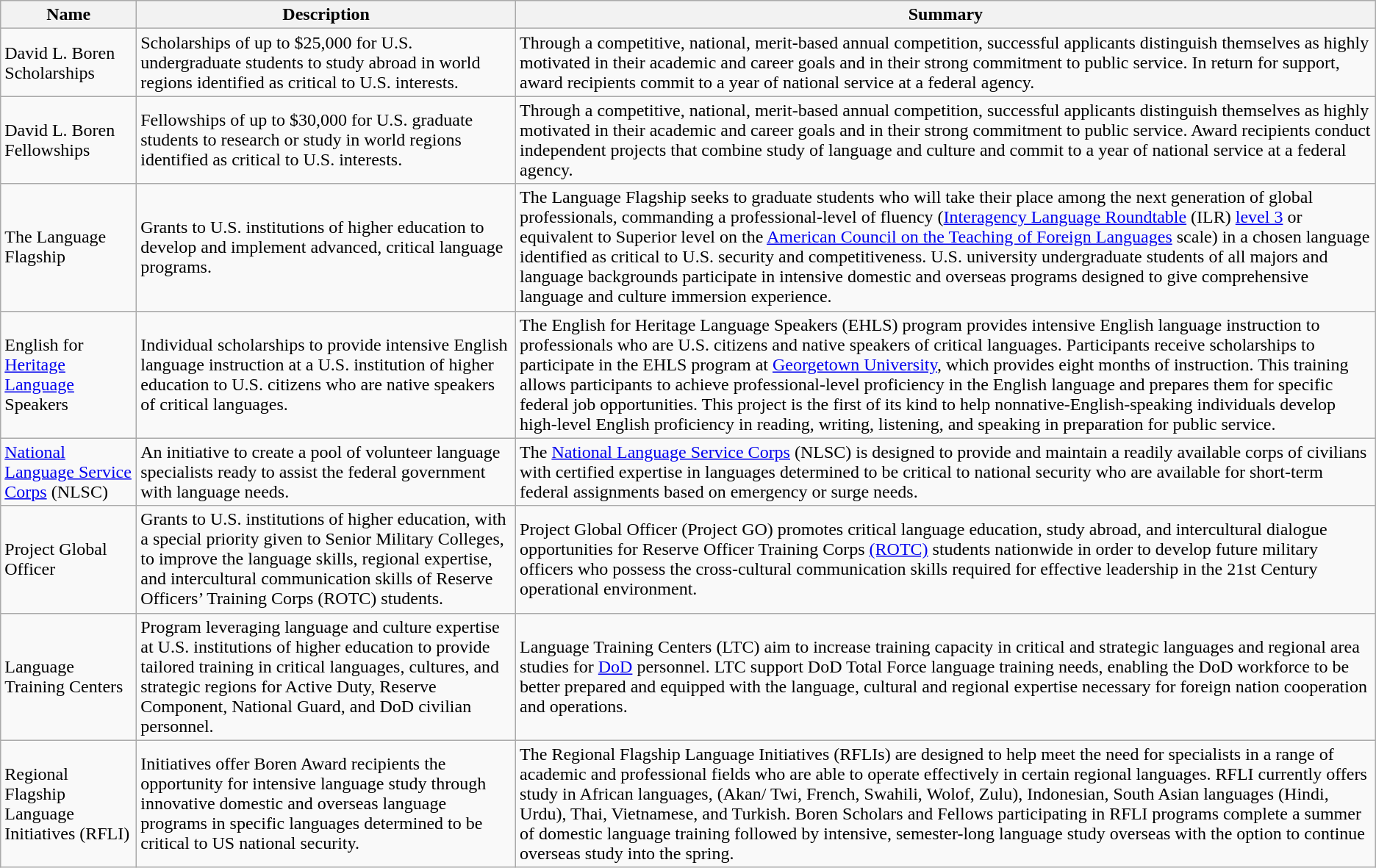<table class="wikitable" border="1">
<tr>
<th>Name</th>
<th>Description</th>
<th>Summary</th>
</tr>
<tr>
<td>David L. Boren Scholarships</td>
<td>Scholarships of up to $25,000 for U.S. undergraduate students to study abroad in world regions identified as critical to U.S. interests.</td>
<td>Through a competitive, national, merit-based annual competition, successful applicants distinguish themselves as highly motivated in their academic and career goals and in their strong commitment to public service. In return for support, award recipients commit to a year of national service at a federal agency.</td>
</tr>
<tr>
<td>David L. Boren Fellowships</td>
<td>Fellowships of up to $30,000 for U.S. graduate students to research or study in world regions identified as critical to U.S. interests.</td>
<td>Through a competitive, national, merit-based annual competition, successful applicants distinguish themselves as highly motivated in their academic and career goals and in their strong commitment to public service. Award recipients conduct independent projects that combine study of language and culture and commit to a year of national service at a federal agency.</td>
</tr>
<tr>
<td>The Language Flagship</td>
<td>Grants to U.S. institutions of higher education to develop and implement advanced, critical language programs.</td>
<td>The Language Flagship seeks to graduate students who will take their place among the next generation of global professionals, commanding a professional-level of fluency (<a href='#'>Interagency Language Roundtable</a> (ILR) <a href='#'>level 3</a> or equivalent to Superior level on the <a href='#'>American Council on the Teaching of Foreign Languages</a> scale) in a chosen language identified as critical to U.S. security and competitiveness. U.S. university undergraduate students of all majors and language backgrounds participate in intensive domestic and overseas programs designed to give comprehensive language and culture immersion experience.</td>
</tr>
<tr>
<td>English for <a href='#'>Heritage Language</a> Speakers</td>
<td>Individual scholarships to provide intensive English language instruction at a U.S. institution of higher education to U.S. citizens who are native speakers of critical languages.</td>
<td>The English for Heritage Language Speakers (EHLS) program provides intensive English language instruction to professionals who are U.S. citizens and native speakers of critical languages. Participants receive scholarships to participate in the EHLS program at <a href='#'>Georgetown University</a>, which provides eight months of instruction. This training allows participants to achieve professional-level proficiency in the English language and prepares them for specific federal job opportunities. This project is the first of its kind to help nonnative-English-speaking individuals develop high-level English proficiency in reading, writing, listening, and speaking in preparation for public service.</td>
</tr>
<tr>
<td><a href='#'>National Language Service Corps</a> (NLSC)</td>
<td>An initiative to create a pool of volunteer language specialists ready to assist the federal government with language needs.</td>
<td>The <a href='#'>National Language Service Corps</a> (NLSC) is designed to provide and maintain a readily available corps of civilians with certified expertise in languages determined to be critical to national security who are available for short-term federal assignments based on emergency or surge needs.</td>
</tr>
<tr>
<td>Project Global Officer</td>
<td>Grants to U.S. institutions of higher education, with a special priority given to Senior Military Colleges, to improve the language skills, regional expertise, and intercultural communication skills of Reserve Officers’ Training Corps (ROTC) students.</td>
<td>Project Global Officer (Project GO) promotes critical language education, study abroad, and intercultural dialogue opportunities for Reserve Officer Training Corps <a href='#'>(ROTC)</a> students nationwide in order to develop future military officers who possess the cross-cultural communication skills required for effective leadership in the 21st Century operational environment.</td>
</tr>
<tr>
<td>Language Training Centers</td>
<td>Program leveraging language and culture expertise at U.S. institutions of higher education to provide tailored training in critical languages, cultures, and strategic regions for Active Duty, Reserve Component, National Guard, and DoD civilian personnel.</td>
<td>Language Training Centers (LTC) aim to increase training capacity in critical and strategic languages and regional area studies for <a href='#'>DoD</a> personnel. LTC support DoD Total Force language training needs, enabling the DoD workforce to be better prepared and equipped with the language, cultural and regional expertise necessary for foreign nation cooperation and operations.</td>
</tr>
<tr>
<td>Regional Flagship Language Initiatives (RFLI)</td>
<td>Initiatives offer Boren Award recipients the opportunity for intensive language study through innovative domestic and overseas language programs in specific languages determined to be critical to US national security.</td>
<td>The Regional Flagship Language Initiatives (RFLIs) are designed to help meet the need for specialists in a range of academic and professional fields who are able to operate effectively in certain regional languages. RFLI currently offers study in African languages, (Akan/ Twi, French, Swahili, Wolof, Zulu), Indonesian, South Asian languages (Hindi, Urdu), Thai, Vietnamese, and Turkish. Boren Scholars and Fellows participating in RFLI programs complete a summer of domestic language training followed by intensive, semester-long language study overseas with the option to continue overseas study into the spring.</td>
</tr>
</table>
